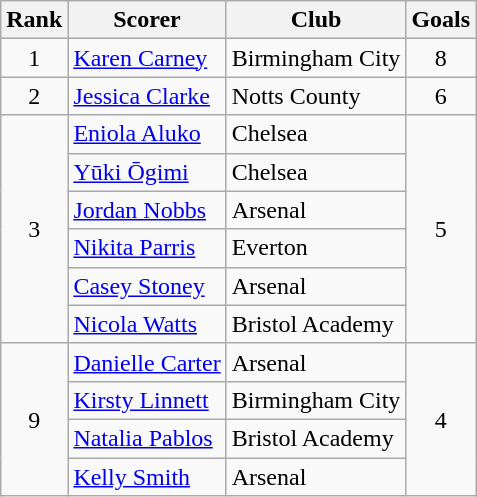<table class="wikitable" style="text-align:center">
<tr>
<th>Rank</th>
<th>Scorer</th>
<th>Club</th>
<th>Goals</th>
</tr>
<tr>
<td rowspan=1>1</td>
<td align=left><a href='#'>Karen Carney</a></td>
<td align=left>Birmingham City</td>
<td rowspan=1>8</td>
</tr>
<tr>
<td rowspan=1>2</td>
<td align=left><a href='#'>Jessica Clarke</a></td>
<td align=left>Notts County</td>
<td rowspan=1>6</td>
</tr>
<tr>
<td rowspan=6>3</td>
<td align=left><a href='#'>Eniola Aluko</a></td>
<td align=left>Chelsea</td>
<td rowspan=6>5</td>
</tr>
<tr>
<td align=left><a href='#'>Yūki Ōgimi</a></td>
<td align=left>Chelsea</td>
</tr>
<tr>
<td align=left><a href='#'>Jordan Nobbs</a></td>
<td align=left>Arsenal</td>
</tr>
<tr>
<td align=left><a href='#'>Nikita Parris</a></td>
<td align=left>Everton</td>
</tr>
<tr>
<td align=left><a href='#'>Casey Stoney</a></td>
<td align=left>Arsenal</td>
</tr>
<tr>
<td align=left><a href='#'>Nicola Watts</a></td>
<td align=left>Bristol Academy</td>
</tr>
<tr>
<td rowspan=4>9</td>
<td align=left><a href='#'>Danielle Carter</a></td>
<td align=left>Arsenal</td>
<td rowspan=4>4</td>
</tr>
<tr>
<td align=left><a href='#'>Kirsty Linnett</a></td>
<td align=left>Birmingham City</td>
</tr>
<tr>
<td align=left><a href='#'>Natalia Pablos</a></td>
<td align=left>Bristol Academy</td>
</tr>
<tr>
<td align=left><a href='#'>Kelly Smith</a></td>
<td align=left>Arsenal</td>
</tr>
</table>
